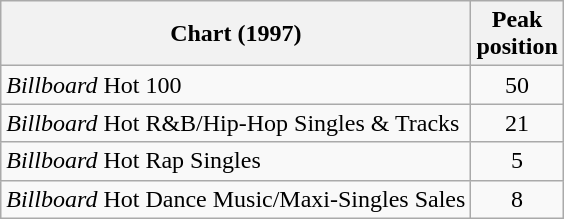<table class="wikitable">
<tr>
<th>Chart (1997)</th>
<th>Peak<br>position</th>
</tr>
<tr>
<td><em>Billboard</em> Hot 100</td>
<td align="center">50</td>
</tr>
<tr>
<td><em>Billboard</em> Hot R&B/Hip-Hop Singles & Tracks</td>
<td align="center">21</td>
</tr>
<tr>
<td><em>Billboard</em> Hot Rap Singles</td>
<td align="center">5</td>
</tr>
<tr>
<td><em>Billboard</em> Hot Dance Music/Maxi-Singles Sales</td>
<td align="center">8</td>
</tr>
</table>
